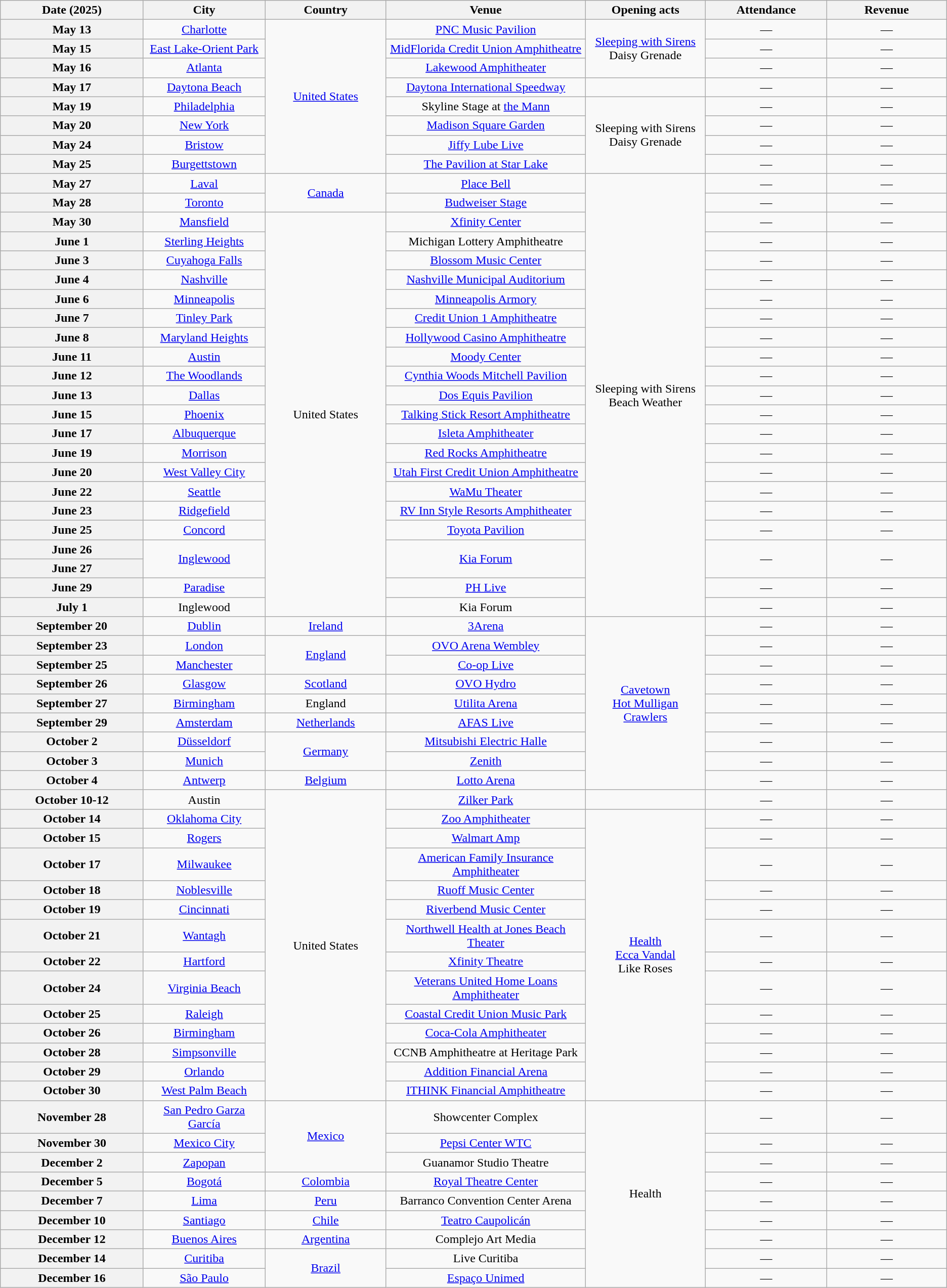<table class="wikitable plainrowheaders" style="text-align:center;">
<tr>
<th scope="col" style="width:12em;">Date (2025)</th>
<th scope="col" style="width:10em;">City</th>
<th scope="col" style="width:10em;">Country</th>
<th scope="col" style="width:17em;">Venue</th>
<th scope="col" style="width:10em;">Opening acts</th>
<th scope="col" style="width:10em;">Attendance</th>
<th scope="col" style="width:10em;">Revenue</th>
</tr>
<tr>
<th scope="row" style="text-align:center;">May 13</th>
<td><a href='#'>Charlotte</a></td>
<td rowspan="8"><a href='#'>United States</a></td>
<td><a href='#'>PNC Music Pavilion</a></td>
<td rowspan="3"><a href='#'>Sleeping with Sirens</a><br>Daisy Grenade</td>
<td>—</td>
<td>—</td>
</tr>
<tr>
<th scope="row" style="text-align:center;">May 15</th>
<td><a href='#'>East Lake-Orient Park</a></td>
<td><a href='#'>MidFlorida Credit Union Amphitheatre</a></td>
<td>—</td>
<td>—</td>
</tr>
<tr>
<th scope="row" style="text-align:center;">May 16</th>
<td><a href='#'>Atlanta</a></td>
<td><a href='#'>Lakewood Amphitheater</a></td>
<td>—</td>
<td>—</td>
</tr>
<tr>
<th scope="row" style="text-align:center;">May 17</th>
<td><a href='#'>Daytona Beach</a></td>
<td><a href='#'>Daytona International Speedway</a></td>
<td></td>
<td>—</td>
<td>—</td>
</tr>
<tr>
<th scope="row" style="text-align:center;">May 19</th>
<td><a href='#'>Philadelphia</a></td>
<td>Skyline Stage at <a href='#'>the Mann</a></td>
<td rowspan="4">Sleeping with Sirens<br>Daisy Grenade</td>
<td>—</td>
<td>—</td>
</tr>
<tr>
<th scope="row" style="text-align:center;">May 20</th>
<td><a href='#'>New York</a></td>
<td><a href='#'>Madison Square Garden</a></td>
<td>—</td>
<td>—</td>
</tr>
<tr>
<th scope="row" style="text-align:center;">May 24</th>
<td><a href='#'>Bristow</a></td>
<td><a href='#'>Jiffy Lube Live</a></td>
<td>—</td>
<td>—</td>
</tr>
<tr>
<th scope="row" style="text-align:center;">May 25</th>
<td><a href='#'>Burgettstown</a></td>
<td><a href='#'>The Pavilion at Star Lake</a></td>
<td>—</td>
<td>—</td>
</tr>
<tr>
<th scope="row" style="text-align:center;">May 27</th>
<td><a href='#'>Laval</a></td>
<td rowspan="2"><a href='#'>Canada</a></td>
<td><a href='#'>Place Bell</a></td>
<td rowspan="23">Sleeping with Sirens<br>Beach Weather</td>
<td>—</td>
<td>—</td>
</tr>
<tr>
<th scope="row" style="text-align:center;">May 28</th>
<td><a href='#'>Toronto</a></td>
<td><a href='#'>Budweiser Stage</a></td>
<td>—</td>
<td>—</td>
</tr>
<tr>
<th scope="row" style="text-align:center;">May 30</th>
<td><a href='#'>Mansfield</a></td>
<td rowspan="21">United States</td>
<td><a href='#'>Xfinity Center</a></td>
<td>—</td>
<td>—</td>
</tr>
<tr>
<th scope="row" style="text-align:center;">June 1</th>
<td><a href='#'>Sterling Heights</a></td>
<td>Michigan Lottery Amphitheatre</td>
<td>—</td>
<td>—</td>
</tr>
<tr>
<th scope="row" style="text-align:center;">June 3</th>
<td><a href='#'>Cuyahoga Falls</a></td>
<td><a href='#'>Blossom Music Center</a></td>
<td>—</td>
<td>—</td>
</tr>
<tr>
<th scope="row" style="text-align:center;">June 4</th>
<td><a href='#'>Nashville</a></td>
<td><a href='#'>Nashville Municipal Auditorium</a></td>
<td>—</td>
<td>—</td>
</tr>
<tr>
<th scope="row" style="text-align:center;">June 6</th>
<td><a href='#'>Minneapolis</a></td>
<td><a href='#'>Minneapolis Armory</a></td>
<td>—</td>
<td>—</td>
</tr>
<tr>
<th scope="row" style="text-align:center;">June 7</th>
<td><a href='#'>Tinley Park</a></td>
<td><a href='#'>Credit Union 1 Amphitheatre</a></td>
<td>—</td>
<td>—</td>
</tr>
<tr>
<th scope="row" style="text-align:center;">June 8</th>
<td><a href='#'>Maryland Heights</a></td>
<td><a href='#'>Hollywood Casino Amphitheatre</a></td>
<td>—</td>
<td>—</td>
</tr>
<tr>
<th scope="row" style="text-align:center;">June 11</th>
<td><a href='#'>Austin</a></td>
<td><a href='#'>Moody Center</a></td>
<td>—</td>
<td>—</td>
</tr>
<tr>
<th scope="row" style="text-align:center;">June 12</th>
<td><a href='#'>The Woodlands</a></td>
<td><a href='#'>Cynthia Woods Mitchell Pavilion</a></td>
<td>—</td>
<td>—</td>
</tr>
<tr>
<th scope="row" style="text-align:center;">June 13</th>
<td><a href='#'>Dallas</a></td>
<td><a href='#'>Dos Equis Pavilion</a></td>
<td>—</td>
<td>—</td>
</tr>
<tr>
<th scope="row" style="text-align:center;">June 15</th>
<td><a href='#'>Phoenix</a></td>
<td><a href='#'>Talking Stick Resort Amphitheatre</a></td>
<td>—</td>
<td>—</td>
</tr>
<tr>
<th scope="row" style="text-align:center;">June 17</th>
<td><a href='#'>Albuquerque</a></td>
<td><a href='#'>Isleta Amphitheater</a></td>
<td>—</td>
<td>—</td>
</tr>
<tr>
<th scope="row" style="text-align:center;">June 19</th>
<td><a href='#'>Morrison</a></td>
<td><a href='#'>Red Rocks Amphitheatre</a></td>
<td>—</td>
<td>—</td>
</tr>
<tr>
<th scope="row" style="text-align:center;">June 20</th>
<td><a href='#'>West Valley City</a></td>
<td><a href='#'>Utah First Credit Union Amphitheatre</a></td>
<td>—</td>
<td>—</td>
</tr>
<tr>
<th scope="row" style="text-align:center;">June 22</th>
<td><a href='#'>Seattle</a></td>
<td><a href='#'>WaMu Theater</a></td>
<td>—</td>
<td>—</td>
</tr>
<tr>
<th scope="row" style="text-align:center;">June 23</th>
<td><a href='#'>Ridgefield</a></td>
<td><a href='#'>RV Inn Style Resorts Amphitheater</a></td>
<td>—</td>
<td>—</td>
</tr>
<tr>
<th scope="row" style="text-align:center;">June 25</th>
<td><a href='#'>Concord</a></td>
<td><a href='#'>Toyota Pavilion</a></td>
<td>—</td>
<td>—</td>
</tr>
<tr>
<th scope="row" style="text-align:center;">June 26</th>
<td rowspan="2"><a href='#'>Inglewood</a></td>
<td rowspan="2"><a href='#'>Kia Forum</a></td>
<td rowspan="2">—</td>
<td rowspan="2">—</td>
</tr>
<tr>
<th scope="row" style="text-align:center;">June 27</th>
</tr>
<tr>
<th scope="row" style="text-align:center;">June 29</th>
<td><a href='#'>Paradise</a></td>
<td><a href='#'>PH Live</a></td>
<td>—</td>
<td>—</td>
</tr>
<tr>
<th scope="row" style="text-align:center;">July 1</th>
<td>Inglewood</td>
<td>Kia Forum</td>
<td>—</td>
<td>—</td>
</tr>
<tr>
<th scope="row" style="text-align:center;">September 20</th>
<td><a href='#'>Dublin</a></td>
<td><a href='#'>Ireland</a></td>
<td><a href='#'>3Arena</a></td>
<td rowspan="9"><a href='#'>Cavetown</a><br><a href='#'>Hot Mulligan</a><br><a href='#'>Crawlers</a></td>
<td>—</td>
<td>—</td>
</tr>
<tr>
<th scope="row" style="text-align:center;">September 23</th>
<td><a href='#'>London</a></td>
<td rowspan="2"><a href='#'>England</a></td>
<td><a href='#'>OVO Arena Wembley</a></td>
<td>—</td>
<td>—</td>
</tr>
<tr>
<th scope="row" style="text-align:center;">September 25</th>
<td><a href='#'>Manchester</a></td>
<td><a href='#'>Co-op Live</a></td>
<td>—</td>
<td>—</td>
</tr>
<tr>
<th scope="row" style="text-align:center;">September 26</th>
<td><a href='#'>Glasgow</a></td>
<td><a href='#'>Scotland</a></td>
<td><a href='#'>OVO Hydro</a></td>
<td>—</td>
<td>—</td>
</tr>
<tr>
<th scope="row" style="text-align:center;">September 27</th>
<td><a href='#'>Birmingham</a></td>
<td>England</td>
<td><a href='#'>Utilita Arena</a></td>
<td>—</td>
<td>—</td>
</tr>
<tr>
<th scope="row" style="text-align:center;">September 29</th>
<td><a href='#'>Amsterdam</a></td>
<td><a href='#'>Netherlands</a></td>
<td><a href='#'>AFAS Live</a></td>
<td>—</td>
<td>—</td>
</tr>
<tr>
<th scope="row" style="text-align:center;">October 2</th>
<td><a href='#'>Düsseldorf</a></td>
<td rowspan="2"><a href='#'>Germany</a></td>
<td><a href='#'>Mitsubishi Electric Halle</a></td>
<td>—</td>
<td>—</td>
</tr>
<tr>
<th scope="row" style="text-align:center;">October 3</th>
<td><a href='#'>Munich</a></td>
<td><a href='#'>Zenith</a></td>
<td>—</td>
<td>—</td>
</tr>
<tr>
<th scope="row" style="text-align:center;">October 4</th>
<td><a href='#'>Antwerp</a></td>
<td><a href='#'>Belgium</a></td>
<td><a href='#'>Lotto Arena</a></td>
<td>—</td>
<td>—</td>
</tr>
<tr>
<th scope="row" style="text-align:center;">October 10-12</th>
<td>Austin</td>
<td rowspan="14">United States</td>
<td><a href='#'>Zilker Park</a></td>
<td></td>
<td>—</td>
<td>—</td>
</tr>
<tr>
<th scope="row" style="text-align:center;">October 14</th>
<td><a href='#'>Oklahoma City</a></td>
<td><a href='#'>Zoo Amphitheater</a></td>
<td rowspan="13"><a href='#'>Health</a><br><a href='#'>Ecca Vandal</a><br>Like Roses</td>
<td>—</td>
<td>—</td>
</tr>
<tr>
<th scope="row" style="text-align:center;">October 15</th>
<td><a href='#'>Rogers</a></td>
<td><a href='#'>Walmart Amp</a></td>
<td>—</td>
<td>—</td>
</tr>
<tr>
<th scope="row" style="text-align:center;">October 17</th>
<td><a href='#'>Milwaukee</a></td>
<td><a href='#'>American Family Insurance Amphitheater</a></td>
<td>—</td>
<td>—</td>
</tr>
<tr>
<th scope="row" style="text-align:center;">October 18</th>
<td><a href='#'>Noblesville</a></td>
<td><a href='#'>Ruoff Music Center</a></td>
<td>—</td>
<td>—</td>
</tr>
<tr>
<th scope="row" style="text-align:center;">October 19</th>
<td><a href='#'>Cincinnati</a></td>
<td><a href='#'>Riverbend Music Center</a></td>
<td>—</td>
<td>—</td>
</tr>
<tr>
<th scope="row" style="text-align:center;">October 21</th>
<td><a href='#'>Wantagh</a></td>
<td><a href='#'>Northwell Health at Jones Beach Theater</a></td>
<td>—</td>
<td>—</td>
</tr>
<tr>
<th scope="row" style="text-align:center;">October 22</th>
<td><a href='#'>Hartford</a></td>
<td><a href='#'>Xfinity Theatre</a></td>
<td>—</td>
<td>—</td>
</tr>
<tr>
<th scope="row" style="text-align:center;">October 24</th>
<td><a href='#'>Virginia Beach</a></td>
<td><a href='#'>Veterans United Home Loans Amphitheater</a></td>
<td>—</td>
<td>—</td>
</tr>
<tr>
<th scope="row" style="text-align:center;">October 25</th>
<td><a href='#'>Raleigh</a></td>
<td><a href='#'>Coastal Credit Union Music Park</a></td>
<td>—</td>
<td>—</td>
</tr>
<tr>
<th scope="row" style="text-align:center;">October 26</th>
<td><a href='#'>Birmingham</a></td>
<td><a href='#'>Coca-Cola Amphitheater</a></td>
<td>—</td>
<td>—</td>
</tr>
<tr>
<th scope="row" style="text-align:center;">October 28</th>
<td><a href='#'>Simpsonville</a></td>
<td>CCNB Amphitheatre at Heritage Park</td>
<td>—</td>
<td>—</td>
</tr>
<tr>
<th scope="row" style="text-align:center;">October 29</th>
<td><a href='#'>Orlando</a></td>
<td><a href='#'>Addition Financial Arena</a></td>
<td>—</td>
<td>—</td>
</tr>
<tr>
<th scope="row" style="text-align:center;">October 30</th>
<td><a href='#'>West Palm Beach</a></td>
<td><a href='#'>ITHINK Financial Amphitheatre</a></td>
<td>—</td>
<td>—</td>
</tr>
<tr>
<th scope="row" style="text-align:center;">November 28</th>
<td><a href='#'>San Pedro Garza García</a></td>
<td rowspan="3"><a href='#'>Mexico</a></td>
<td>Showcenter Complex</td>
<td rowspan="9">Health</td>
<td>—</td>
<td>—</td>
</tr>
<tr>
<th scope="row" style="text-align:center;">November 30</th>
<td><a href='#'>Mexico City</a></td>
<td><a href='#'>Pepsi Center WTC</a></td>
<td>—</td>
<td>—</td>
</tr>
<tr>
<th scope="row" style="text-align:center;">December 2</th>
<td><a href='#'>Zapopan</a></td>
<td>Guanamor Studio Theatre</td>
<td>—</td>
<td>—</td>
</tr>
<tr>
<th scope="row" style="text-align:center;">December 5</th>
<td><a href='#'>Bogotá</a></td>
<td><a href='#'>Colombia</a></td>
<td><a href='#'>Royal Theatre Center</a></td>
<td>—</td>
<td>—</td>
</tr>
<tr>
<th scope="row" style="text-align:center;">December 7</th>
<td><a href='#'>Lima</a></td>
<td><a href='#'>Peru</a></td>
<td>Barranco Convention Center Arena</td>
<td>—</td>
<td>—</td>
</tr>
<tr>
<th scope="row" style="text-align:center;">December 10</th>
<td><a href='#'>Santiago</a></td>
<td><a href='#'>Chile</a></td>
<td><a href='#'>Teatro Caupolicán</a></td>
<td>—</td>
<td>—</td>
</tr>
<tr>
<th scope="row" style="text-align:center;">December 12</th>
<td><a href='#'>Buenos Aires</a></td>
<td><a href='#'>Argentina</a></td>
<td>Complejo Art Media</td>
<td>—</td>
<td>—</td>
</tr>
<tr>
<th scope="row" style="text-align:center;">December 14</th>
<td><a href='#'>Curitiba</a></td>
<td rowspan="2"><a href='#'>Brazil</a></td>
<td>Live Curitiba</td>
<td>—</td>
<td>—</td>
</tr>
<tr>
<th scope="row" style="text-align:center;">December 16</th>
<td><a href='#'>São Paulo</a></td>
<td><a href='#'>Espaço Unimed</a></td>
<td>—</td>
<td>—</td>
</tr>
</table>
